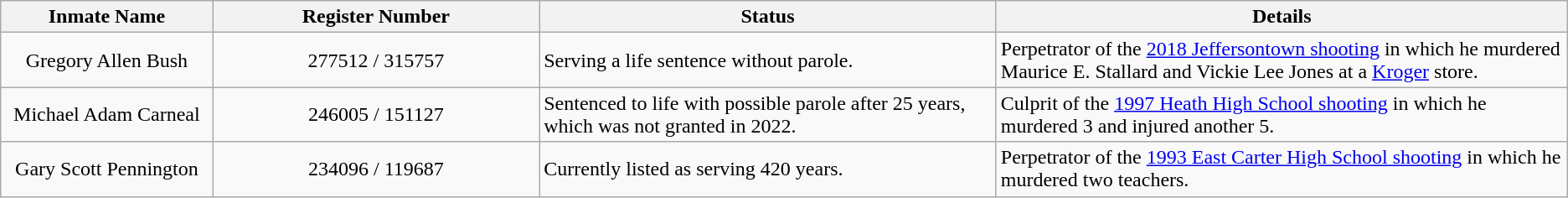<table class="wikitable sortable">
<tr>
<th width=13%>Inmate Name</th>
<th width=20%>Register Number</th>
<th width=28%>Status</th>
<th width=35%>Details</th>
</tr>
<tr>
<td style="text-align:center;">Gregory Allen Bush</td>
<td style="text-align:center;">277512 / 315757</td>
<td>Serving a life sentence without parole.</td>
<td>Perpetrator of the <a href='#'>2018 Jeffersontown shooting</a> in which he murdered Maurice E. Stallard and Vickie Lee Jones at a <a href='#'>Kroger</a> store.</td>
</tr>
<tr>
<td style="text-align:center;">Michael Adam Carneal</td>
<td style="text-align:center;">246005 / 151127</td>
<td>Sentenced to life with possible parole after 25 years, which was not granted in 2022.</td>
<td>Culprit of the <a href='#'>1997 Heath High School shooting</a> in which he murdered 3 and injured another 5.</td>
</tr>
<tr>
<td style="text-align:center;">Gary Scott Pennington</td>
<td style="text-align:center;">234096 / 119687</td>
<td>Currently listed as serving 420 years.</td>
<td>Perpetrator of the <a href='#'>1993 East Carter High School shooting</a> in which he murdered two teachers.</td>
</tr>
</table>
